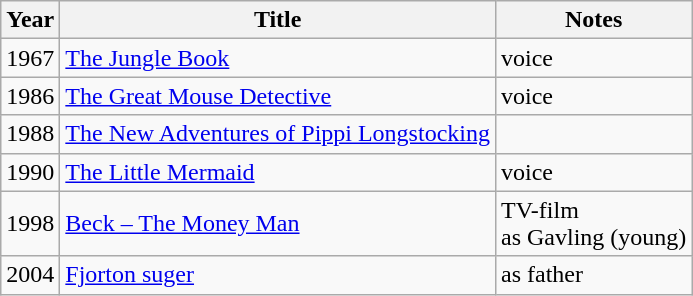<table class="wikitable sortable">
<tr>
<th>Year</th>
<th>Title</th>
<th>Notes</th>
</tr>
<tr>
<td>1967</td>
<td><a href='#'>The Jungle Book</a></td>
<td>voice</td>
</tr>
<tr>
<td>1986</td>
<td><a href='#'>The Great Mouse Detective</a></td>
<td>voice</td>
</tr>
<tr>
<td>1988</td>
<td><a href='#'>The New Adventures of Pippi Longstocking</a></td>
<td></td>
</tr>
<tr>
<td>1990</td>
<td><a href='#'>The Little Mermaid</a></td>
<td>voice</td>
</tr>
<tr>
<td>1998</td>
<td><a href='#'>Beck – The Money Man</a></td>
<td>TV-film<br>as Gavling (young)</td>
</tr>
<tr>
<td>2004</td>
<td><a href='#'>Fjorton suger</a></td>
<td>as father</td>
</tr>
</table>
